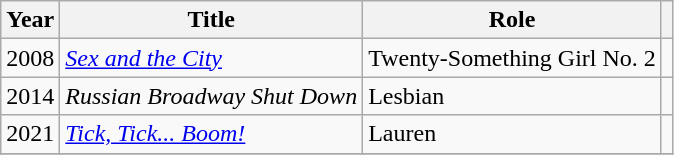<table class="wikitable sortable">
<tr>
<th>Year</th>
<th>Title</th>
<th>Role</th>
<th></th>
</tr>
<tr>
<td>2008</td>
<td><em><a href='#'>Sex and the City</a></em></td>
<td>Twenty-Something Girl No. 2</td>
<td></td>
</tr>
<tr>
<td>2014</td>
<td><em>Russian Broadway Shut Down</em></td>
<td>Lesbian</td>
<td></td>
</tr>
<tr>
<td>2021</td>
<td><em><a href='#'>Tick, Tick... Boom!</a></em></td>
<td>Lauren</td>
<td></td>
</tr>
<tr>
</tr>
</table>
